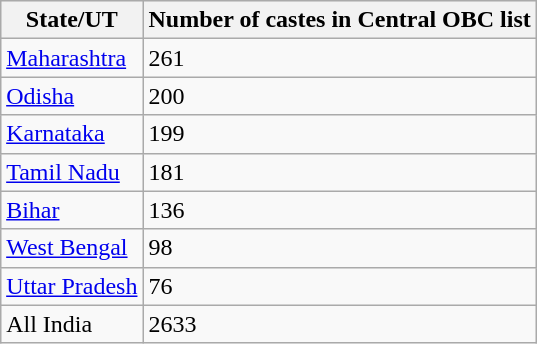<table class="wikitable sortable"  width:45%; text-align:center;" style="float:right; margin-left: 10px">
<tr style="background: #E9E9E9">
<th>State/UT</th>
<th>Number of castes in Central OBC list</th>
</tr>
<tr>
<td><a href='#'>Maharashtra</a></td>
<td>261</td>
</tr>
<tr>
<td><a href='#'>Odisha</a></td>
<td>200</td>
</tr>
<tr>
<td><a href='#'>Karnataka</a></td>
<td>199</td>
</tr>
<tr>
<td><a href='#'>Tamil Nadu</a></td>
<td>181</td>
</tr>
<tr>
<td><a href='#'>Bihar</a></td>
<td>136</td>
</tr>
<tr>
<td><a href='#'>West Bengal</a></td>
<td>98</td>
</tr>
<tr>
<td><a href='#'>Uttar Pradesh</a></td>
<td>76</td>
</tr>
<tr>
<td>All India</td>
<td>2633</td>
</tr>
</table>
